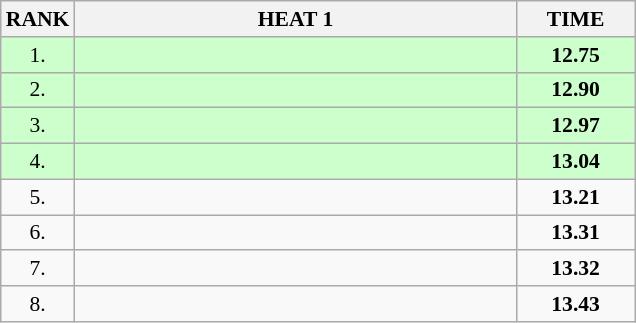<table class="wikitable" style="border-collapse: collapse; font-size: 90%;">
<tr>
<th>RANK</th>
<th style="width: 20em">HEAT 1</th>
<th style="width: 5em">TIME</th>
</tr>
<tr style="background:#ccffcc;">
<td align="center">1.</td>
<td></td>
<td align="center"><strong>12.75</strong></td>
</tr>
<tr style="background:#ccffcc;">
<td align="center">2.</td>
<td></td>
<td align="center"><strong>12.90</strong></td>
</tr>
<tr style="background:#ccffcc;">
<td align="center">3.</td>
<td></td>
<td align="center"><strong>12.97</strong></td>
</tr>
<tr style="background:#ccffcc;">
<td align="center">4.</td>
<td></td>
<td align="center"><strong>13.04</strong></td>
</tr>
<tr>
<td align="center">5.</td>
<td></td>
<td align="center"><strong>13.21</strong></td>
</tr>
<tr>
<td align="center">6.</td>
<td></td>
<td align="center"><strong>13.31</strong></td>
</tr>
<tr>
<td align="center">7.</td>
<td></td>
<td align="center"><strong>13.32</strong></td>
</tr>
<tr>
<td align="center">8.</td>
<td></td>
<td align="center"><strong>13.43</strong></td>
</tr>
</table>
